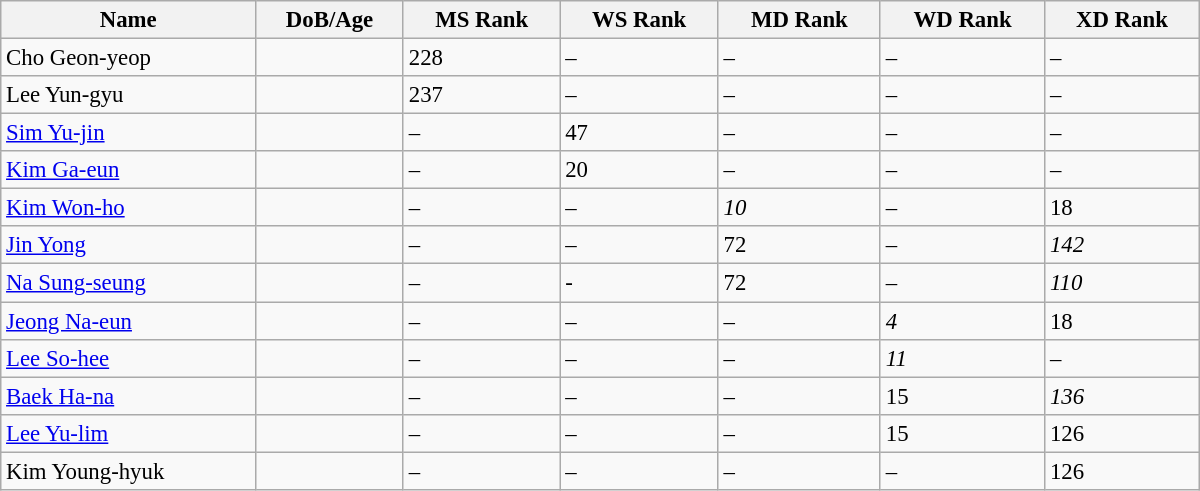<table class="sortable wikitable"  style="width:800px; font-size:95%;">
<tr>
<th align="left">Name</th>
<th align="left">DoB/Age</th>
<th align="left">MS Rank</th>
<th align="left">WS Rank</th>
<th align="left">MD Rank</th>
<th align="left">WD Rank</th>
<th align="left">XD Rank</th>
</tr>
<tr>
<td>Cho Geon-yeop</td>
<td></td>
<td>228</td>
<td>–</td>
<td>–</td>
<td>–</td>
<td>–</td>
</tr>
<tr>
<td>Lee Yun-gyu</td>
<td></td>
<td>237</td>
<td>–</td>
<td>–</td>
<td>–</td>
<td>–</td>
</tr>
<tr>
<td><a href='#'>Sim Yu-jin</a></td>
<td></td>
<td>–</td>
<td>47</td>
<td>–</td>
<td>–</td>
<td>–</td>
</tr>
<tr>
<td><a href='#'>Kim Ga-eun</a></td>
<td></td>
<td>–</td>
<td>20</td>
<td>–</td>
<td>–</td>
<td>–</td>
</tr>
<tr>
<td><a href='#'>Kim Won-ho</a></td>
<td></td>
<td>–</td>
<td>–</td>
<td><em>10</em></td>
<td>–</td>
<td>18</td>
</tr>
<tr>
<td><a href='#'>Jin Yong</a></td>
<td></td>
<td>–</td>
<td>–</td>
<td>72</td>
<td>–</td>
<td><em>142</em></td>
</tr>
<tr>
<td><a href='#'>Na Sung-seung</a></td>
<td></td>
<td>–</td>
<td>-</td>
<td>72</td>
<td>–</td>
<td><em>110</em></td>
</tr>
<tr>
<td><a href='#'>Jeong Na-eun</a></td>
<td></td>
<td>–</td>
<td>–</td>
<td>–</td>
<td><em>4</em></td>
<td>18</td>
</tr>
<tr>
<td><a href='#'>Lee So-hee</a></td>
<td></td>
<td>–</td>
<td>–</td>
<td>–</td>
<td><em>11</em></td>
<td>–</td>
</tr>
<tr>
<td><a href='#'>Baek Ha-na</a></td>
<td></td>
<td>–</td>
<td>–</td>
<td>–</td>
<td>15</td>
<td><em>136</em></td>
</tr>
<tr>
<td><a href='#'>Lee Yu-lim</a></td>
<td></td>
<td>–</td>
<td>–</td>
<td>–</td>
<td>15</td>
<td>126</td>
</tr>
<tr>
<td>Kim Young-hyuk</td>
<td></td>
<td>–</td>
<td>–</td>
<td>–</td>
<td>–</td>
<td>126</td>
</tr>
</table>
